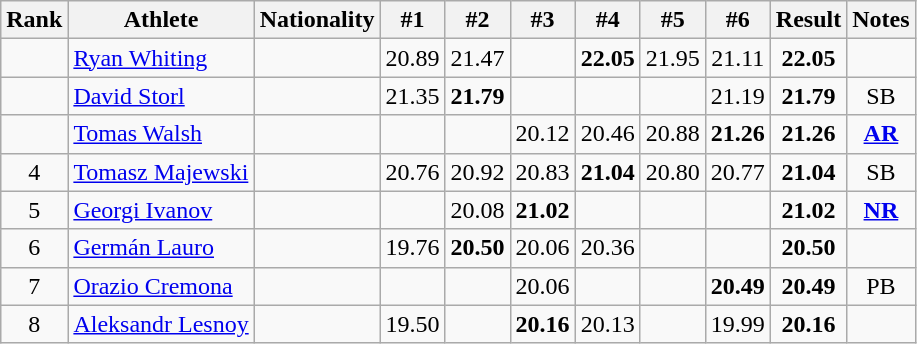<table class="wikitable sortable" style="text-align:center">
<tr>
<th>Rank</th>
<th>Athlete</th>
<th>Nationality</th>
<th>#1</th>
<th>#2</th>
<th>#3</th>
<th>#4</th>
<th>#5</th>
<th>#6</th>
<th>Result</th>
<th>Notes</th>
</tr>
<tr>
<td></td>
<td align=left><a href='#'>Ryan Whiting</a></td>
<td align=left></td>
<td>20.89</td>
<td>21.47</td>
<td></td>
<td><strong>22.05</strong></td>
<td>21.95</td>
<td>21.11</td>
<td><strong>22.05 </strong></td>
<td></td>
</tr>
<tr>
<td></td>
<td align=left><a href='#'>David Storl</a></td>
<td align=left></td>
<td>21.35</td>
<td><strong>21.79</strong></td>
<td></td>
<td></td>
<td></td>
<td>21.19</td>
<td><strong>21.79</strong></td>
<td>SB</td>
</tr>
<tr>
<td></td>
<td align=left><a href='#'>Tomas Walsh</a></td>
<td align=left></td>
<td></td>
<td></td>
<td>20.12</td>
<td>20.46</td>
<td>20.88</td>
<td><strong>21.26</strong></td>
<td><strong>21.26 </strong></td>
<td><strong><a href='#'>AR</a></strong></td>
</tr>
<tr>
<td>4</td>
<td align=left><a href='#'>Tomasz Majewski</a></td>
<td align=left></td>
<td>20.76</td>
<td>20.92</td>
<td>20.83</td>
<td><strong>21.04</strong></td>
<td>20.80</td>
<td>20.77</td>
<td><strong>21.04</strong></td>
<td>SB</td>
</tr>
<tr>
<td>5</td>
<td align=left><a href='#'>Georgi Ivanov</a></td>
<td align=left></td>
<td></td>
<td>20.08</td>
<td><strong>21.02</strong></td>
<td></td>
<td></td>
<td></td>
<td><strong> 	21.02 </strong></td>
<td><strong><a href='#'>NR</a></strong></td>
</tr>
<tr>
<td>6</td>
<td align=left><a href='#'>Germán Lauro</a></td>
<td align=left></td>
<td>19.76</td>
<td><strong>20.50</strong></td>
<td>20.06</td>
<td>20.36</td>
<td></td>
<td></td>
<td><strong>20.50</strong></td>
<td></td>
</tr>
<tr>
<td>7</td>
<td align=left><a href='#'>Orazio Cremona</a></td>
<td align=left></td>
<td></td>
<td></td>
<td>20.06</td>
<td></td>
<td></td>
<td><strong>20.49</strong></td>
<td><strong>20.49 </strong></td>
<td>PB</td>
</tr>
<tr>
<td>8</td>
<td align=left><a href='#'>Aleksandr Lesnoy</a></td>
<td align=left></td>
<td>19.50</td>
<td></td>
<td><strong>20.16</strong></td>
<td>20.13</td>
<td></td>
<td>19.99</td>
<td><strong>20.16 </strong></td>
<td></td>
</tr>
</table>
